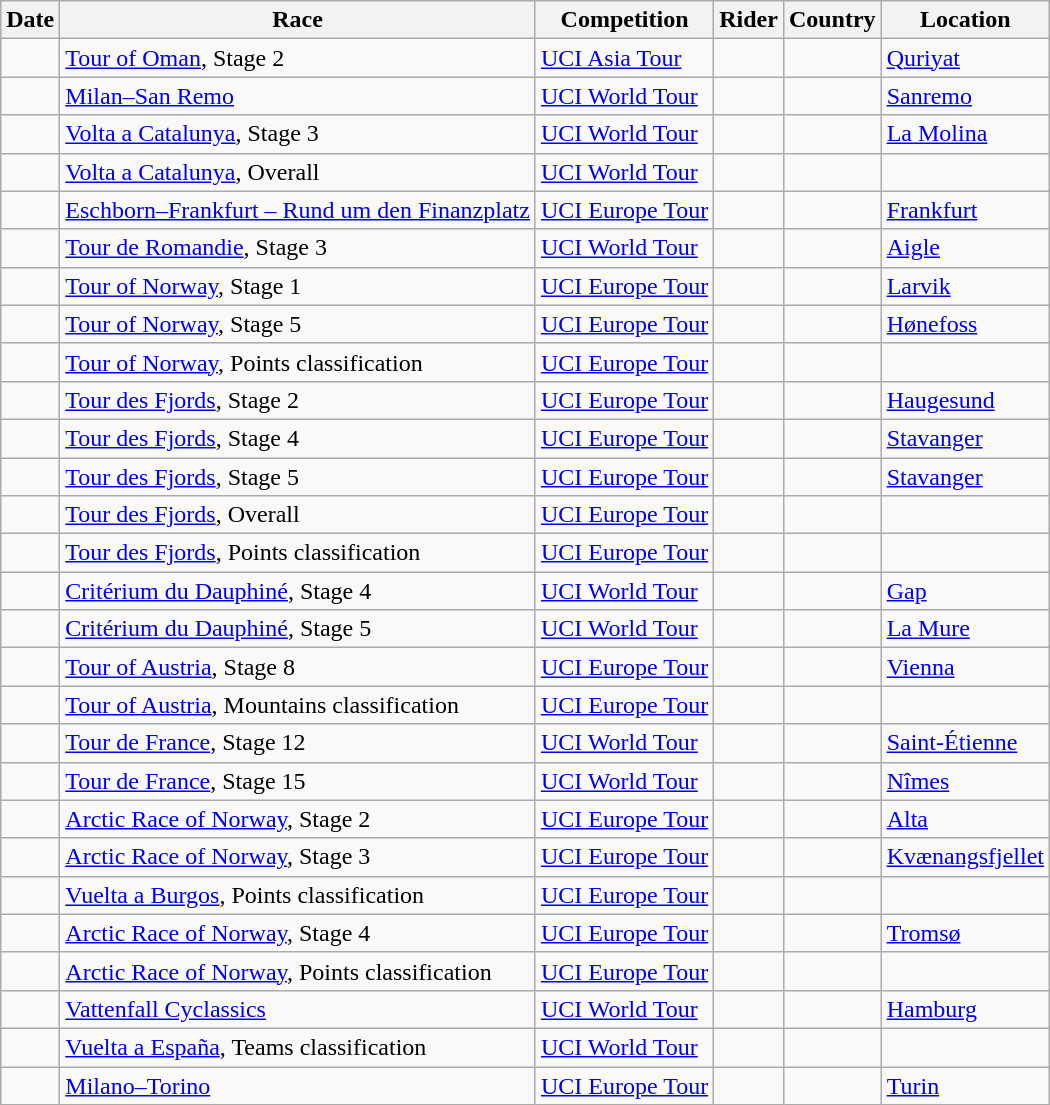<table class="wikitable sortable">
<tr>
<th>Date</th>
<th>Race</th>
<th>Competition</th>
<th>Rider</th>
<th>Country</th>
<th>Location</th>
</tr>
<tr>
<td></td>
<td><a href='#'>Tour of Oman</a>, Stage 2</td>
<td><a href='#'>UCI Asia Tour</a></td>
<td></td>
<td></td>
<td><a href='#'>Quriyat</a></td>
</tr>
<tr>
<td></td>
<td><a href='#'>Milan–San Remo</a></td>
<td><a href='#'>UCI World Tour</a></td>
<td></td>
<td></td>
<td><a href='#'>Sanremo</a></td>
</tr>
<tr>
<td></td>
<td><a href='#'>Volta a Catalunya</a>, Stage 3</td>
<td><a href='#'>UCI World Tour</a></td>
<td></td>
<td></td>
<td><a href='#'>La Molina</a></td>
</tr>
<tr>
<td></td>
<td><a href='#'>Volta a Catalunya</a>, Overall</td>
<td><a href='#'>UCI World Tour</a></td>
<td></td>
<td></td>
<td></td>
</tr>
<tr>
<td></td>
<td><a href='#'>Eschborn–Frankfurt – Rund um den Finanzplatz</a></td>
<td><a href='#'>UCI Europe Tour</a></td>
<td></td>
<td></td>
<td><a href='#'>Frankfurt</a></td>
</tr>
<tr>
<td></td>
<td><a href='#'>Tour de Romandie</a>, Stage 3</td>
<td><a href='#'>UCI World Tour</a></td>
<td></td>
<td></td>
<td><a href='#'>Aigle</a></td>
</tr>
<tr>
<td></td>
<td><a href='#'>Tour of Norway</a>, Stage 1</td>
<td><a href='#'>UCI Europe Tour</a></td>
<td></td>
<td></td>
<td><a href='#'>Larvik</a></td>
</tr>
<tr>
<td></td>
<td><a href='#'>Tour of Norway</a>, Stage 5</td>
<td><a href='#'>UCI Europe Tour</a></td>
<td></td>
<td></td>
<td><a href='#'>Hønefoss</a></td>
</tr>
<tr>
<td></td>
<td><a href='#'>Tour of Norway</a>, Points classification</td>
<td><a href='#'>UCI Europe Tour</a></td>
<td></td>
<td></td>
<td></td>
</tr>
<tr>
<td></td>
<td><a href='#'>Tour des Fjords</a>, Stage 2</td>
<td><a href='#'>UCI Europe Tour</a></td>
<td></td>
<td></td>
<td><a href='#'>Haugesund</a></td>
</tr>
<tr>
<td></td>
<td><a href='#'>Tour des Fjords</a>, Stage 4</td>
<td><a href='#'>UCI Europe Tour</a></td>
<td></td>
<td></td>
<td><a href='#'>Stavanger</a></td>
</tr>
<tr>
<td></td>
<td><a href='#'>Tour des Fjords</a>, Stage 5</td>
<td><a href='#'>UCI Europe Tour</a></td>
<td></td>
<td></td>
<td><a href='#'>Stavanger</a></td>
</tr>
<tr>
<td></td>
<td><a href='#'>Tour des Fjords</a>, Overall</td>
<td><a href='#'>UCI Europe Tour</a></td>
<td></td>
<td></td>
<td></td>
</tr>
<tr>
<td></td>
<td><a href='#'>Tour des Fjords</a>, Points classification</td>
<td><a href='#'>UCI Europe Tour</a></td>
<td></td>
<td></td>
<td></td>
</tr>
<tr>
<td></td>
<td><a href='#'>Critérium du Dauphiné</a>, Stage 4</td>
<td><a href='#'>UCI World Tour</a></td>
<td></td>
<td></td>
<td><a href='#'>Gap</a></td>
</tr>
<tr>
<td></td>
<td><a href='#'>Critérium du Dauphiné</a>, Stage 5</td>
<td><a href='#'>UCI World Tour</a></td>
<td></td>
<td></td>
<td><a href='#'>La Mure</a></td>
</tr>
<tr>
<td></td>
<td><a href='#'>Tour of Austria</a>, Stage 8</td>
<td><a href='#'>UCI Europe Tour</a></td>
<td></td>
<td></td>
<td><a href='#'>Vienna</a></td>
</tr>
<tr>
<td></td>
<td><a href='#'>Tour of Austria</a>, Mountains classification</td>
<td><a href='#'>UCI Europe Tour</a></td>
<td></td>
<td></td>
<td></td>
</tr>
<tr>
<td></td>
<td><a href='#'>Tour de France</a>, Stage 12</td>
<td><a href='#'>UCI World Tour</a></td>
<td></td>
<td></td>
<td><a href='#'>Saint-Étienne</a></td>
</tr>
<tr>
<td></td>
<td><a href='#'>Tour de France</a>, Stage 15</td>
<td><a href='#'>UCI World Tour</a></td>
<td></td>
<td></td>
<td><a href='#'>Nîmes</a></td>
</tr>
<tr>
<td></td>
<td><a href='#'>Arctic Race of Norway</a>, Stage 2</td>
<td><a href='#'>UCI Europe Tour</a></td>
<td></td>
<td></td>
<td><a href='#'>Alta</a></td>
</tr>
<tr>
<td></td>
<td><a href='#'>Arctic Race of Norway</a>, Stage 3</td>
<td><a href='#'>UCI Europe Tour</a></td>
<td></td>
<td></td>
<td><a href='#'>Kvænangsfjellet</a></td>
</tr>
<tr>
<td></td>
<td><a href='#'>Vuelta a Burgos</a>, Points classification</td>
<td><a href='#'>UCI Europe Tour</a></td>
<td></td>
<td></td>
<td></td>
</tr>
<tr>
<td></td>
<td><a href='#'>Arctic Race of Norway</a>, Stage 4</td>
<td><a href='#'>UCI Europe Tour</a></td>
<td></td>
<td></td>
<td><a href='#'>Tromsø</a></td>
</tr>
<tr>
<td></td>
<td><a href='#'>Arctic Race of Norway</a>, Points classification</td>
<td><a href='#'>UCI Europe Tour</a></td>
<td></td>
<td></td>
<td></td>
</tr>
<tr>
<td></td>
<td><a href='#'>Vattenfall Cyclassics</a></td>
<td><a href='#'>UCI World Tour</a></td>
<td></td>
<td></td>
<td><a href='#'>Hamburg</a></td>
</tr>
<tr>
<td></td>
<td><a href='#'>Vuelta a España</a>, Teams classification</td>
<td><a href='#'>UCI World Tour</a></td>
<td align="center"></td>
<td></td>
<td></td>
</tr>
<tr>
<td></td>
<td><a href='#'>Milano–Torino</a></td>
<td><a href='#'>UCI Europe Tour</a></td>
<td></td>
<td></td>
<td><a href='#'>Turin</a></td>
</tr>
</table>
